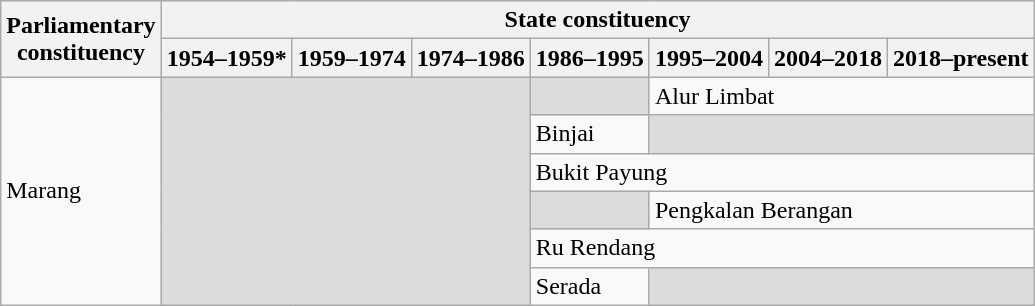<table class="wikitable">
<tr>
<th rowspan="2">Parliamentary<br>constituency</th>
<th colspan="7">State constituency</th>
</tr>
<tr>
<th>1954–1959*</th>
<th>1959–1974</th>
<th>1974–1986</th>
<th>1986–1995</th>
<th>1995–2004</th>
<th>2004–2018</th>
<th>2018–present</th>
</tr>
<tr>
<td rowspan="6">Marang</td>
<td colspan="3" rowspan="6" bgcolor="dcdcdc"></td>
<td bgcolor="dcdcdc"></td>
<td colspan="3">Alur Limbat</td>
</tr>
<tr>
<td>Binjai</td>
<td colspan="3" bgcolor="dcdcdc"></td>
</tr>
<tr>
<td colspan="4">Bukit Payung</td>
</tr>
<tr>
<td bgcolor="dcdcdc"></td>
<td colspan="3">Pengkalan Berangan</td>
</tr>
<tr>
<td colspan="4">Ru Rendang</td>
</tr>
<tr>
<td>Serada</td>
<td colspan="3" bgcolor="dcdcdc"></td>
</tr>
</table>
